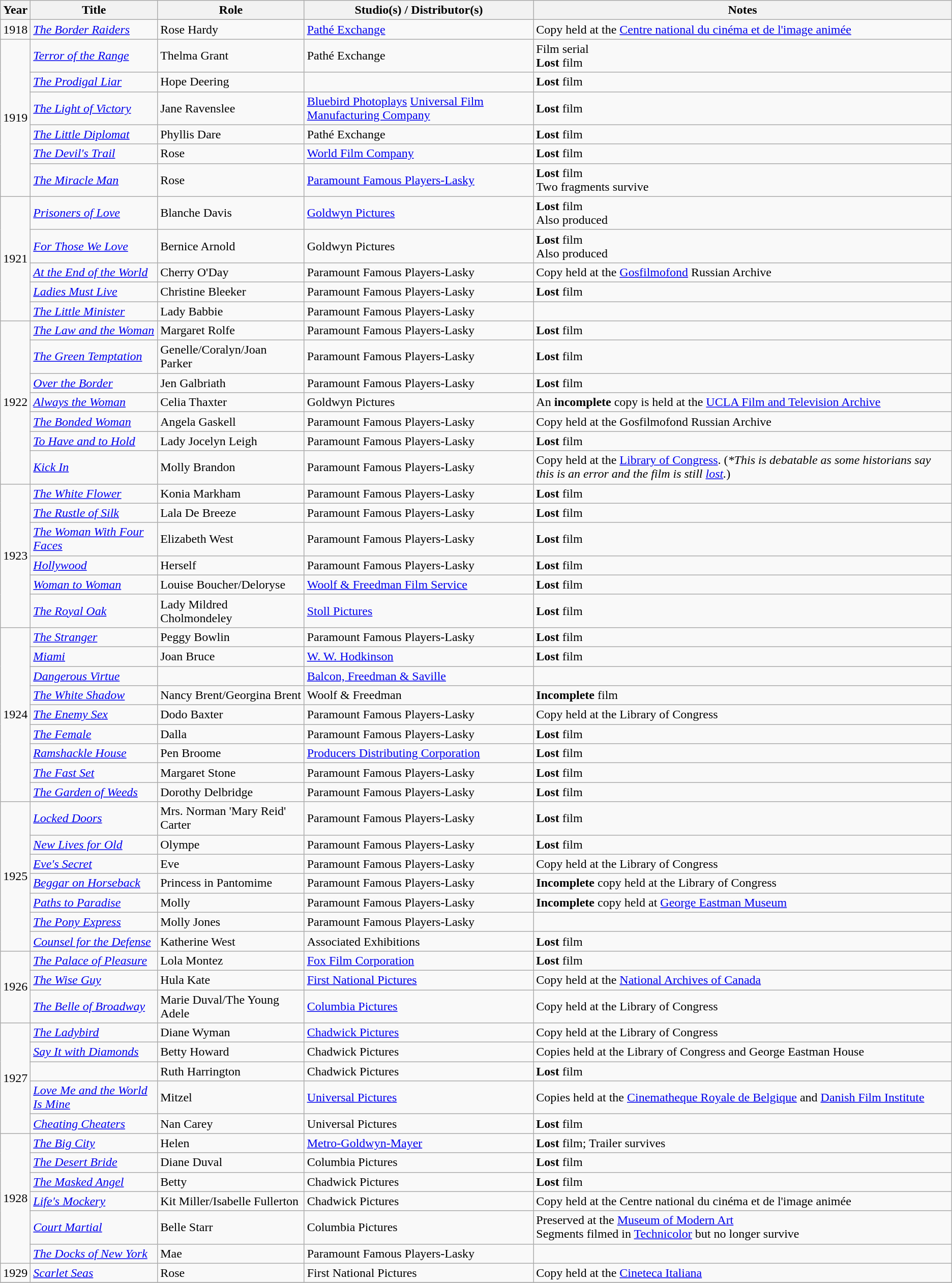<table class="wikitable plainrowheaders sortable">
<tr>
<th scope="col" class="unsortable">Year</th>
<th scope="col">Title</th>
<th scope="col">Role</th>
<th scope="col">Studio(s) / Distributor(s)</th>
<th scope="col" class="unsortable">Notes</th>
</tr>
<tr>
<td>1918</td>
<td><em><a href='#'>The Border Raiders</a></em></td>
<td>Rose Hardy</td>
<td><a href='#'>Pathé Exchange</a></td>
<td>Copy held at the <a href='#'>Centre national du cinéma et de l'image animée</a></td>
</tr>
<tr>
<td rowspan=6>1919</td>
<td><em><a href='#'>Terror of the Range</a></em></td>
<td>Thelma Grant</td>
<td>Pathé Exchange</td>
<td>Film serial<br><strong>Lost</strong> film</td>
</tr>
<tr>
<td><em><a href='#'>The Prodigal Liar</a></em></td>
<td>Hope Deering</td>
<td></td>
<td><strong>Lost</strong> film</td>
</tr>
<tr>
<td><em><a href='#'>The Light of Victory</a></em></td>
<td>Jane Ravenslee</td>
<td><a href='#'>Bluebird Photoplays</a> <a href='#'>Universal Film Manufacturing Company</a></td>
<td><strong>Lost</strong> film</td>
</tr>
<tr>
<td><em><a href='#'>The Little Diplomat</a></em></td>
<td>Phyllis Dare</td>
<td>Pathé Exchange</td>
<td><strong>Lost</strong> film</td>
</tr>
<tr>
<td><em><a href='#'>The Devil's Trail</a></em></td>
<td>Rose</td>
<td><a href='#'>World Film Company</a></td>
<td><strong>Lost</strong> film</td>
</tr>
<tr>
<td><em><a href='#'>The Miracle Man</a></em></td>
<td>Rose</td>
<td><a href='#'>Paramount Famous Players-Lasky</a></td>
<td><strong>Lost</strong> film<br>Two fragments survive</td>
</tr>
<tr>
<td rowspan=5>1921</td>
<td><em><a href='#'>Prisoners of Love</a></em></td>
<td>Blanche Davis</td>
<td><a href='#'>Goldwyn Pictures</a></td>
<td><strong>Lost</strong> film<br>Also produced</td>
</tr>
<tr>
<td><em><a href='#'>For Those We Love</a></em></td>
<td>Bernice Arnold</td>
<td>Goldwyn Pictures</td>
<td><strong>Lost</strong> film <br>Also produced</td>
</tr>
<tr>
<td><em><a href='#'>At the End of the World</a></em></td>
<td>Cherry O'Day</td>
<td>Paramount Famous Players-Lasky</td>
<td>Copy held at the <a href='#'>Gosfilmofond</a> Russian Archive</td>
</tr>
<tr>
<td><em><a href='#'>Ladies Must Live</a></em></td>
<td>Christine Bleeker</td>
<td>Paramount Famous Players-Lasky</td>
<td><strong>Lost</strong> film</td>
</tr>
<tr>
<td><em><a href='#'>The Little Minister</a></em></td>
<td>Lady Babbie</td>
<td>Paramount Famous Players-Lasky</td>
<td></td>
</tr>
<tr>
<td rowspan=7>1922</td>
<td><em><a href='#'>The Law and the Woman</a></em></td>
<td>Margaret Rolfe</td>
<td>Paramount Famous Players-Lasky</td>
<td><strong>Lost</strong> film</td>
</tr>
<tr>
<td><em><a href='#'>The Green Temptation</a></em></td>
<td>Genelle/Coralyn/Joan Parker</td>
<td>Paramount Famous Players-Lasky</td>
<td><strong>Lost</strong> film</td>
</tr>
<tr>
<td><em><a href='#'>Over the Border</a></em></td>
<td>Jen Galbriath</td>
<td>Paramount Famous Players-Lasky</td>
<td><strong>Lost</strong> film</td>
</tr>
<tr>
<td><em><a href='#'>Always the Woman</a></em></td>
<td>Celia Thaxter</td>
<td>Goldwyn Pictures</td>
<td>An <strong>incomplete</strong> copy is held at the <a href='#'>UCLA Film and Television Archive</a></td>
</tr>
<tr>
<td><em><a href='#'>The Bonded Woman</a></em></td>
<td>Angela Gaskell</td>
<td>Paramount Famous Players-Lasky</td>
<td>Copy held at the Gosfilmofond Russian Archive</td>
</tr>
<tr>
<td><em><a href='#'>To Have and to Hold</a></em></td>
<td>Lady Jocelyn Leigh</td>
<td>Paramount Famous Players-Lasky</td>
<td><strong>Lost</strong> film</td>
</tr>
<tr>
<td><em><a href='#'>Kick In</a></em></td>
<td>Molly Brandon</td>
<td>Paramount Famous Players-Lasky</td>
<td>Copy held at the <a href='#'>Library of Congress</a>. (<em>*This is debatable as some historians say this is an error and the film is still <a href='#'>lost</a>.</em>)</td>
</tr>
<tr>
<td rowspan=6>1923</td>
<td><em><a href='#'>The White Flower</a></em></td>
<td>Konia Markham</td>
<td>Paramount Famous Players-Lasky</td>
<td><strong>Lost</strong> film</td>
</tr>
<tr>
<td><em><a href='#'>The Rustle of Silk</a></em></td>
<td>Lala De Breeze</td>
<td>Paramount Famous Players-Lasky</td>
<td><strong>Lost</strong> film</td>
</tr>
<tr>
<td><em><a href='#'>The Woman With Four Faces</a></em></td>
<td>Elizabeth West</td>
<td>Paramount Famous Players-Lasky</td>
<td><strong>Lost</strong> film</td>
</tr>
<tr>
<td><em><a href='#'>Hollywood</a></em></td>
<td>Herself</td>
<td>Paramount Famous Players-Lasky</td>
<td><strong>Lost</strong> film</td>
</tr>
<tr>
<td><em><a href='#'>Woman to Woman</a></em></td>
<td>Louise Boucher/Deloryse</td>
<td><a href='#'>Woolf & Freedman Film Service</a></td>
<td><strong>Lost</strong> film</td>
</tr>
<tr>
<td><em><a href='#'>The Royal Oak</a></em></td>
<td>Lady Mildred Cholmondeley</td>
<td><a href='#'>Stoll Pictures</a></td>
<td><strong>Lost</strong> film</td>
</tr>
<tr>
<td rowspan=9>1924</td>
<td><em><a href='#'>The Stranger</a></em></td>
<td>Peggy Bowlin</td>
<td>Paramount Famous Players-Lasky</td>
<td><strong>Lost</strong> film</td>
</tr>
<tr>
<td><em><a href='#'>Miami</a></em></td>
<td>Joan Bruce</td>
<td><a href='#'>W. W. Hodkinson</a></td>
<td><strong>Lost</strong> film</td>
</tr>
<tr>
<td><em><a href='#'>Dangerous Virtue</a></em></td>
<td></td>
<td><a href='#'>Balcon, Freedman & Saville</a></td>
<td></td>
</tr>
<tr>
<td><em><a href='#'>The White Shadow</a></em></td>
<td>Nancy Brent/Georgina Brent</td>
<td>Woolf & Freedman</td>
<td><strong>Incomplete</strong> film</td>
</tr>
<tr>
<td><em><a href='#'>The Enemy Sex</a></em></td>
<td>Dodo Baxter</td>
<td>Paramount Famous Players-Lasky</td>
<td>Copy held at the Library of Congress</td>
</tr>
<tr>
<td><em><a href='#'>The Female</a></em></td>
<td>Dalla</td>
<td>Paramount Famous Players-Lasky</td>
<td><strong>Lost</strong> film</td>
</tr>
<tr>
<td><em><a href='#'>Ramshackle House</a></em></td>
<td>Pen Broome</td>
<td><a href='#'>Producers Distributing Corporation</a></td>
<td><strong>Lost</strong> film</td>
</tr>
<tr>
<td><em><a href='#'>The Fast Set</a></em></td>
<td>Margaret Stone</td>
<td>Paramount Famous Players-Lasky</td>
<td><strong>Lost</strong> film</td>
</tr>
<tr>
<td><em><a href='#'>The Garden of Weeds</a></em></td>
<td>Dorothy Delbridge</td>
<td>Paramount Famous Players-Lasky</td>
<td><strong>Lost</strong> film</td>
</tr>
<tr>
<td rowspan=7>1925</td>
<td><em><a href='#'>Locked Doors</a></em></td>
<td>Mrs. Norman 'Mary Reid' Carter</td>
<td>Paramount Famous Players-Lasky</td>
<td><strong>Lost</strong> film</td>
</tr>
<tr>
<td><em><a href='#'>New Lives for Old</a></em></td>
<td>Olympe</td>
<td>Paramount Famous Players-Lasky</td>
<td><strong>Lost</strong> film</td>
</tr>
<tr>
<td><em><a href='#'>Eve's Secret</a></em></td>
<td>Eve</td>
<td>Paramount Famous Players-Lasky</td>
<td>Copy held at the Library of Congress</td>
</tr>
<tr>
<td><em><a href='#'>Beggar on Horseback</a></em></td>
<td>Princess in Pantomime</td>
<td>Paramount Famous Players-Lasky</td>
<td><strong>Incomplete</strong> copy held at the Library of Congress</td>
</tr>
<tr>
<td><em><a href='#'>Paths to Paradise</a></em></td>
<td>Molly</td>
<td>Paramount Famous Players-Lasky</td>
<td><strong>Incomplete</strong> copy held at <a href='#'>George Eastman Museum</a></td>
</tr>
<tr>
<td><em><a href='#'>The Pony Express</a></em></td>
<td>Molly Jones</td>
<td>Paramount Famous Players-Lasky</td>
<td></td>
</tr>
<tr>
<td><em><a href='#'>Counsel for the Defense</a></em></td>
<td>Katherine West</td>
<td>Associated Exhibitions</td>
<td><strong>Lost</strong> film</td>
</tr>
<tr>
<td rowspan=3>1926</td>
<td><em><a href='#'>The Palace of Pleasure</a></em></td>
<td>Lola Montez</td>
<td><a href='#'>Fox Film Corporation</a></td>
<td><strong>Lost</strong> film</td>
</tr>
<tr>
<td><em><a href='#'>The Wise Guy</a></em></td>
<td>Hula Kate</td>
<td><a href='#'>First National Pictures</a></td>
<td>Copy held at the <a href='#'>National Archives of Canada</a></td>
</tr>
<tr>
<td><em><a href='#'>The Belle of Broadway</a></em></td>
<td>Marie Duval/The Young Adele</td>
<td><a href='#'>Columbia Pictures</a></td>
<td>Copy held at the Library of Congress</td>
</tr>
<tr>
<td rowspan=5>1927</td>
<td><em><a href='#'>The Ladybird</a></em></td>
<td>Diane Wyman</td>
<td><a href='#'>Chadwick Pictures</a></td>
<td>Copy held at the Library of Congress</td>
</tr>
<tr>
<td><em><a href='#'>Say It with Diamonds</a></em></td>
<td>Betty Howard</td>
<td>Chadwick Pictures</td>
<td>Copies held at the Library of Congress and George Eastman House</td>
</tr>
<tr>
<td></td>
<td>Ruth Harrington</td>
<td>Chadwick Pictures</td>
<td><strong>Lost</strong> film</td>
</tr>
<tr>
<td><em><a href='#'>Love Me and the World Is Mine</a></em></td>
<td>Mitzel</td>
<td><a href='#'>Universal Pictures</a></td>
<td>Copies held at the <a href='#'>Cinematheque Royale de Belgique</a> and <a href='#'>Danish Film Institute</a></td>
</tr>
<tr>
<td><em><a href='#'>Cheating Cheaters</a></em></td>
<td>Nan Carey</td>
<td>Universal Pictures</td>
<td><strong>Lost</strong> film</td>
</tr>
<tr>
<td rowspan=6>1928</td>
<td><em><a href='#'>The Big City</a></em></td>
<td>Helen</td>
<td><a href='#'>Metro-Goldwyn-Mayer</a></td>
<td><strong>Lost</strong> film; Trailer survives</td>
</tr>
<tr>
<td><em><a href='#'>The Desert Bride</a></em></td>
<td>Diane Duval</td>
<td>Columbia Pictures</td>
<td><strong>Lost</strong> film</td>
</tr>
<tr>
<td><em><a href='#'>The Masked Angel</a></em></td>
<td>Betty</td>
<td>Chadwick Pictures</td>
<td><strong>Lost</strong> film</td>
</tr>
<tr>
<td><em><a href='#'>Life's Mockery</a></em></td>
<td>Kit Miller/Isabelle Fullerton</td>
<td>Chadwick Pictures</td>
<td>Copy held at the Centre national du cinéma et de l'image animée</td>
</tr>
<tr>
<td><em><a href='#'>Court Martial</a></em></td>
<td>Belle Starr</td>
<td>Columbia Pictures</td>
<td>Preserved at the <a href='#'>Museum of Modern Art</a> <br> Segments filmed in <a href='#'>Technicolor</a> but no longer survive</td>
</tr>
<tr>
<td><em><a href='#'>The Docks of New York</a></em></td>
<td>Mae</td>
<td>Paramount Famous Players-Lasky</td>
<td></td>
</tr>
<tr>
<td>1929</td>
<td><em><a href='#'>Scarlet Seas</a></em></td>
<td>Rose</td>
<td>First National Pictures</td>
<td>Copy held at the <a href='#'>Cineteca Italiana</a></td>
</tr>
<tr>
</tr>
</table>
